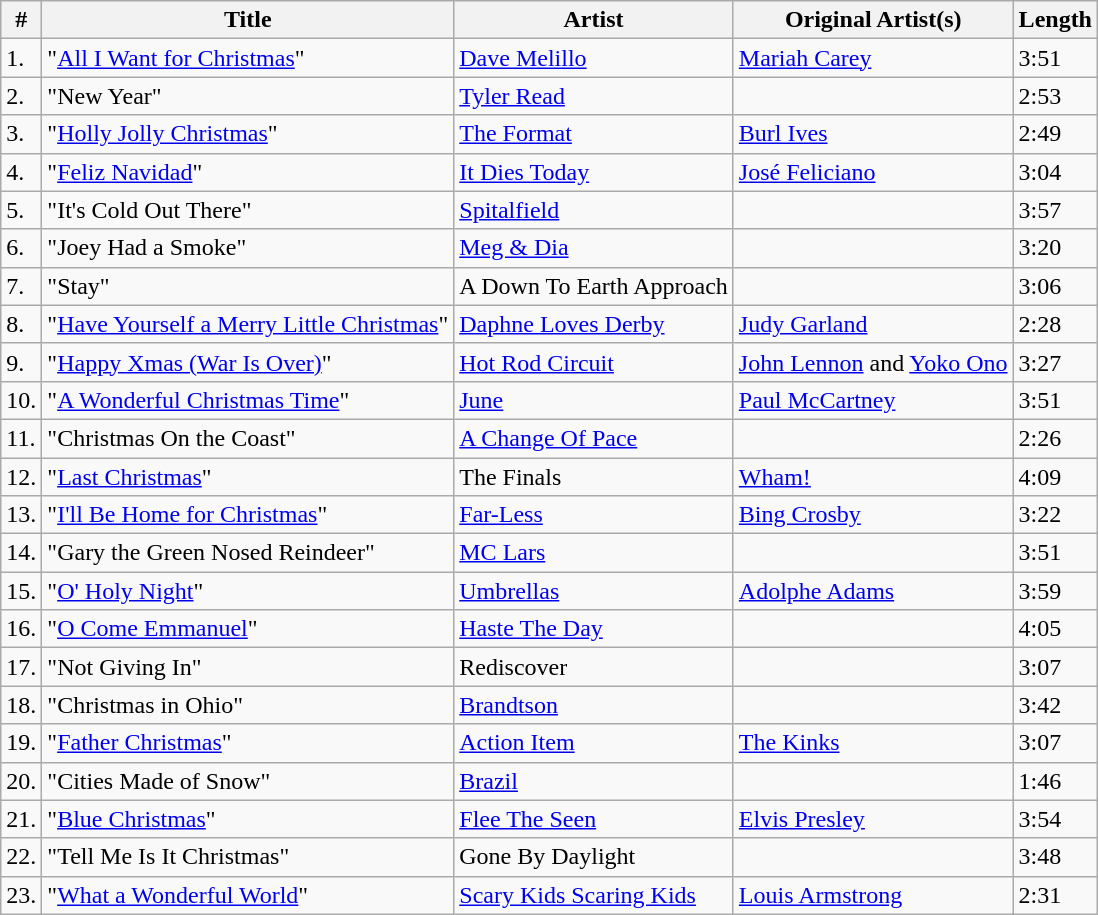<table class="wikitable" border="1">
<tr>
<th>#</th>
<th>Title</th>
<th>Artist</th>
<th>Original Artist(s)</th>
<th>Length</th>
</tr>
<tr>
<td>1.</td>
<td>"<a href='#'>All I Want for Christmas</a>"</td>
<td><a href='#'>Dave Melillo</a></td>
<td><a href='#'>Mariah Carey</a></td>
<td>3:51</td>
</tr>
<tr>
<td>2.</td>
<td>"New Year"</td>
<td><a href='#'>Tyler Read</a></td>
<td></td>
<td>2:53</td>
</tr>
<tr>
<td>3.</td>
<td>"<a href='#'>Holly Jolly Christmas</a>"</td>
<td><a href='#'>The Format</a></td>
<td><a href='#'>Burl Ives</a></td>
<td>2:49</td>
</tr>
<tr>
<td>4.</td>
<td>"<a href='#'>Feliz Navidad</a>"</td>
<td><a href='#'>It Dies Today</a></td>
<td><a href='#'>José Feliciano</a></td>
<td>3:04</td>
</tr>
<tr>
<td>5.</td>
<td>"It's Cold Out There"</td>
<td><a href='#'>Spitalfield</a></td>
<td></td>
<td>3:57</td>
</tr>
<tr>
<td>6.</td>
<td>"Joey Had a Smoke"</td>
<td><a href='#'>Meg & Dia</a></td>
<td></td>
<td>3:20</td>
</tr>
<tr>
<td>7.</td>
<td>"Stay"</td>
<td>A Down To Earth Approach</td>
<td></td>
<td>3:06</td>
</tr>
<tr>
<td>8.</td>
<td>"<a href='#'>Have Yourself a Merry Little Christmas</a>"</td>
<td><a href='#'>Daphne Loves Derby</a></td>
<td><a href='#'>Judy Garland</a></td>
<td>2:28</td>
</tr>
<tr>
<td>9.</td>
<td>"<a href='#'>Happy Xmas (War Is Over)</a>"</td>
<td><a href='#'>Hot Rod Circuit</a></td>
<td><a href='#'>John Lennon</a> and <a href='#'>Yoko Ono</a></td>
<td>3:27</td>
</tr>
<tr>
<td>10.</td>
<td>"<a href='#'>A Wonderful Christmas Time</a>"</td>
<td><a href='#'>June</a></td>
<td><a href='#'>Paul McCartney</a></td>
<td>3:51</td>
</tr>
<tr>
<td>11.</td>
<td>"Christmas On the Coast"</td>
<td><a href='#'>A Change Of Pace</a></td>
<td></td>
<td>2:26</td>
</tr>
<tr>
<td>12.</td>
<td>"<a href='#'>Last Christmas</a>"</td>
<td>The Finals</td>
<td><a href='#'>Wham!</a></td>
<td>4:09</td>
</tr>
<tr>
<td>13.</td>
<td>"<a href='#'>I'll Be Home for Christmas</a>"</td>
<td><a href='#'>Far-Less</a></td>
<td><a href='#'>Bing Crosby</a></td>
<td>3:22</td>
</tr>
<tr>
<td>14.</td>
<td>"Gary the Green Nosed Reindeer"</td>
<td><a href='#'>MC Lars</a></td>
<td></td>
<td>3:51</td>
</tr>
<tr>
<td>15.</td>
<td>"<a href='#'>O' Holy Night</a>"</td>
<td><a href='#'>Umbrellas</a></td>
<td><a href='#'>Adolphe Adams</a></td>
<td>3:59</td>
</tr>
<tr>
<td>16.</td>
<td>"<a href='#'>O Come Emmanuel</a>"</td>
<td><a href='#'>Haste The Day</a></td>
<td></td>
<td>4:05</td>
</tr>
<tr>
<td>17.</td>
<td>"Not Giving In"</td>
<td>Rediscover</td>
<td></td>
<td>3:07</td>
</tr>
<tr>
<td>18.</td>
<td>"Christmas in Ohio"</td>
<td><a href='#'>Brandtson</a></td>
<td></td>
<td>3:42</td>
</tr>
<tr>
<td>19.</td>
<td>"<a href='#'>Father Christmas</a>"</td>
<td><a href='#'>Action Item</a></td>
<td><a href='#'>The Kinks</a></td>
<td>3:07</td>
</tr>
<tr>
<td>20.</td>
<td>"Cities Made of Snow"</td>
<td><a href='#'>Brazil</a></td>
<td></td>
<td>1:46</td>
</tr>
<tr>
<td>21.</td>
<td>"<a href='#'>Blue Christmas</a>"</td>
<td><a href='#'>Flee The Seen</a></td>
<td><a href='#'>Elvis Presley</a></td>
<td>3:54</td>
</tr>
<tr>
<td>22.</td>
<td>"Tell Me Is It Christmas"</td>
<td>Gone By Daylight</td>
<td></td>
<td>3:48</td>
</tr>
<tr>
<td>23.</td>
<td>"<a href='#'>What a Wonderful World</a>"</td>
<td><a href='#'>Scary Kids Scaring Kids</a></td>
<td><a href='#'>Louis Armstrong</a></td>
<td>2:31</td>
</tr>
</table>
